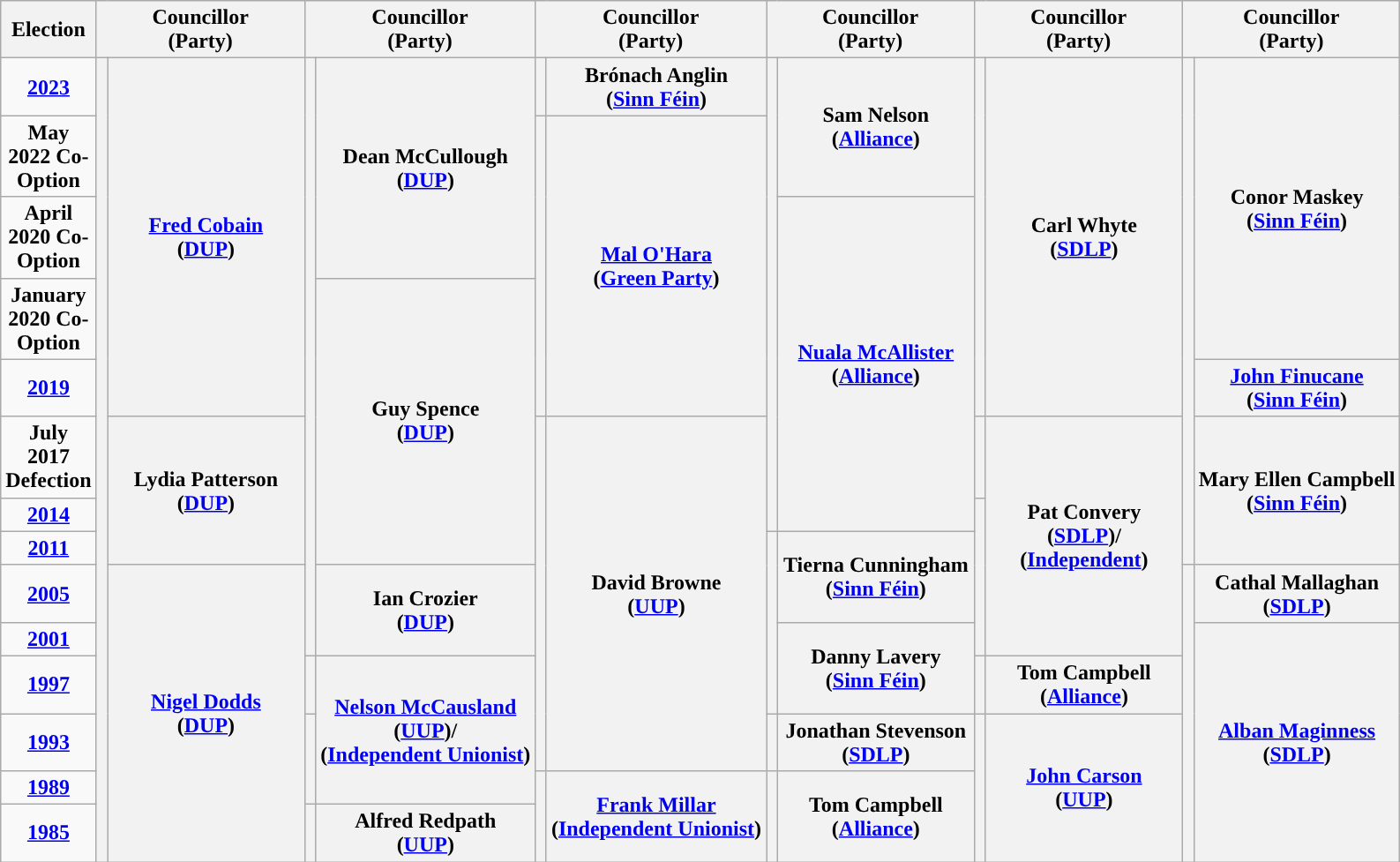<table class="wikitable" style="text-align:center">
<tr>
<th scope="col" width="50">Election</th>
<th scope="col" width="150" colspan = "2">Councillor<br> (Party)</th>
<th scope="col" width="150" colspan = "2">Councillor<br> (Party)</th>
<th scope="col" width="150" colspan = "2">Councillor<br> (Party)</th>
<th scope="col" width="150" colspan = "2">Councillor<br> (Party)</th>
<th scope="col" width="150" colspan = "2">Councillor<br> (Party)</th>
<th scope="col" width="150" colspan = "2">Councillor<br> (Party)</th>
</tr>
<tr>
<td><strong><a href='#'>2023</a></strong></td>
<th rowspan="14" width="1" style="background-color: "></th>
<th rowspan= "5"><a href='#'>Fred Cobain</a> <br> (<a href='#'>DUP</a>)</th>
<th rowspan="10" width="1" style="background-color: "></th>
<th rowspan= "3">Dean McCullough <br> (<a href='#'>DUP</a>)</th>
<th rowspan="1" width="1" style="background-color: "></th>
<th rowspan= "1">Brónach Anglin <br> (<a href='#'>Sinn Féin</a>)</th>
<th rowspan="7" width="1" style="background-color: "></th>
<th rowspan= "2">Sam Nelson <br> (<a href='#'>Alliance</a>)</th>
<th rowspan="5" width="1" style="background-color: "></th>
<th rowspan= "5">Carl Whyte <br> (<a href='#'>SDLP</a>)</th>
<th rowspan="8" width="1" style="background-color: "></th>
<th rowspan= "4">Conor Maskey <br> (<a href='#'>Sinn Féin</a>)</th>
</tr>
<tr>
<td><strong>May 2022 Co-Option</strong></td>
<th rowspan="4" width="1" style="background-color: "></th>
<th rowspan= "4"><a href='#'>Mal O'Hara</a> <br> (<a href='#'>Green Party</a>)</th>
</tr>
<tr>
<td><strong>April 2020 Co-Option</strong></td>
<th rowspan= "5"><a href='#'>Nuala McAllister</a> <br> (<a href='#'>Alliance</a>)</th>
</tr>
<tr>
<td><strong>January 2020 Co-Option</strong></td>
<th rowspan= "5">Guy Spence <br> (<a href='#'>DUP</a>)</th>
</tr>
<tr>
<td><strong><a href='#'>2019</a></strong></td>
<th rowspan= "1"><a href='#'>John Finucane</a> <br> (<a href='#'>Sinn Féin</a>)</th>
</tr>
<tr>
<td><strong>July 2017 Defection</strong></td>
<th rowspan= "3">Lydia Patterson <br> (<a href='#'>DUP</a>)</th>
<th rowspan="7" width="1" style="background-color: "></th>
<th rowspan= "7">David Browne <br> (<a href='#'>UUP</a>)</th>
<th rowspan="1" width="1" style="background-color: "></th>
<th rowspan= "5">Pat Convery <br> (<a href='#'>SDLP</a>)/ <br> (<a href='#'>Independent</a>)</th>
<th rowspan= "3">Mary Ellen Campbell <br> (<a href='#'>Sinn Féin</a>)</th>
</tr>
<tr>
<td><strong><a href='#'>2014</a></strong></td>
<th rowspan="4" width="1" style="background-color: "></th>
</tr>
<tr>
<td><strong><a href='#'>2011</a></strong></td>
<th rowspan="4" width="1" style="background-color: "></th>
<th rowspan= "2">Tierna Cunningham <br> (<a href='#'>Sinn Féin</a>)</th>
</tr>
<tr>
<td><strong><a href='#'>2005</a></strong></td>
<th rowspan= "6"><a href='#'>Nigel Dodds</a> <br> (<a href='#'>DUP</a>)</th>
<th rowspan= "2">Ian Crozier <br> (<a href='#'>DUP</a>)</th>
<th rowspan="6" width="1" style="background-color: "></th>
<th rowspan= "1">Cathal Mallaghan <br> (<a href='#'>SDLP</a>)</th>
</tr>
<tr>
<td><strong><a href='#'>2001</a></strong></td>
<th rowspan= "2">Danny Lavery <br> (<a href='#'>Sinn Féin</a>)</th>
<th rowspan= "5"><a href='#'>Alban Maginness</a> <br> (<a href='#'>SDLP</a>)</th>
</tr>
<tr>
<td><strong><a href='#'>1997</a></strong></td>
<th rowspan="1" width="1" style="background-color: "></th>
<th rowspan= "3"><a href='#'>Nelson McCausland</a> <br> (<a href='#'>UUP</a>)/ <br> (<a href='#'>Independent Unionist</a>)</th>
<th rowspan="1" width="1" style="background-color: "></th>
<th rowspan= "1">Tom Campbell <br> (<a href='#'>Alliance</a>)</th>
</tr>
<tr>
<td><strong><a href='#'>1993</a></strong></td>
<th rowspan="2" width="1" style="background-color: "></th>
<th rowspan="1" width="1" style="background-color: "></th>
<th rowspan= "1">Jonathan Stevenson <br> (<a href='#'>SDLP</a>)</th>
<th rowspan="3" width="1" style="background-color: "></th>
<th rowspan= "3"><a href='#'>John Carson</a> <br> (<a href='#'>UUP</a>)</th>
</tr>
<tr>
<td><strong><a href='#'>1989</a></strong></td>
<th rowspan="2" width="1" style="background-color: "></th>
<th rowspan= "2"><a href='#'>Frank Millar</a> <br> (<a href='#'>Independent Unionist</a>)</th>
<th rowspan="2" width="1" style="background-color: "></th>
<th rowspan= "2">Tom Campbell <br> (<a href='#'>Alliance</a>)</th>
</tr>
<tr>
<td><strong><a href='#'>1985</a></strong></td>
<th rowspan="1" width="1" style="background-color: "></th>
<th rowspan= "1">Alfred Redpath <br> (<a href='#'>UUP</a>)</th>
</tr>
</table>
